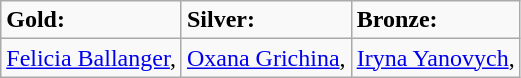<table class="wikitable">
<tr>
<td !align="center"><strong>Gold:</strong> </td>
<td !align="center"><strong>Silver:</strong> </td>
<td !align="center"><strong>Bronze:</strong> </td>
</tr>
<tr>
<td><a href='#'>Felicia Ballanger</a>, </td>
<td><a href='#'>Oxana Grichina</a>, </td>
<td><a href='#'>Iryna Yanovych</a>, </td>
</tr>
</table>
